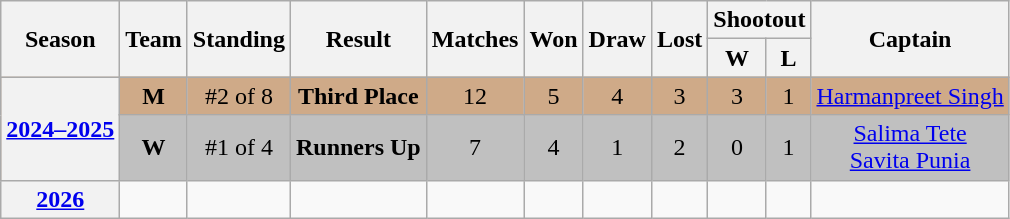<table class="wikitable" style="text-align:center">
<tr>
<th rowspan=2>Season</th>
<th rowspan=2>Team</th>
<th rowspan=2>Standing</th>
<th rowspan=2>Result</th>
<th rowspan=2>Matches</th>
<th rowspan=2>Won</th>
<th rowspan=2>Draw</th>
<th rowspan=2>Lost</th>
<th colspan=2>Shootout</th>
<th rowspan=2>Captain</th>
</tr>
<tr>
<th>W</th>
<th>L</th>
</tr>
<tr bgcolor=#CFAA88>
<th rowspan=2><a href='#'>2024–2025</a></th>
<td><strong>M</strong></td>
<td>#2 of 8</td>
<td><strong>Third Place</strong></td>
<td>12</td>
<td>5</td>
<td>4</td>
<td>3</td>
<td>3</td>
<td>1</td>
<td><a href='#'>Harmanpreet Singh</a></td>
</tr>
<tr bgcolor=silver>
<td><strong>W</strong></td>
<td>#1 of 4</td>
<td><strong>Runners Up</strong></td>
<td>7</td>
<td>4</td>
<td>1</td>
<td>2</td>
<td>0</td>
<td>1</td>
<td><a href='#'>Salima Tete</a><br><a href='#'>Savita Punia</a></td>
</tr>
<tr>
<th><a href='#'>2026</a></th>
<td></td>
<td></td>
<td></td>
<td></td>
<td></td>
<td></td>
<td></td>
<td></td>
<td></td>
<td></td>
</tr>
</table>
